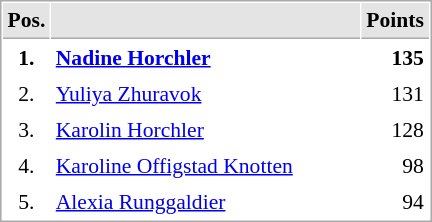<table cellspacing="1" cellpadding="3" style="border:1px solid #AAAAAA;font-size:90%">
<tr bgcolor="#E4E4E4">
<th style="border-bottom:1px solid #AAAAAA" width=10>Pos.</th>
<th style="border-bottom:1px solid #AAAAAA" width=200></th>
<th style="border-bottom:1px solid #AAAAAA" width=20>Points</th>
</tr>
<tr>
<td align="center"><strong>1.</strong></td>
<td> <strong><a href='#'>Nadine Horchler</a></strong></td>
<td align="right"><strong>135</strong></td>
</tr>
<tr>
<td align="center">2.</td>
<td> <a href='#'>Yuliya Zhuravok</a></td>
<td align="right">131</td>
</tr>
<tr>
<td align="center">3.</td>
<td> <a href='#'>Karolin Horchler</a></td>
<td align="right">128</td>
</tr>
<tr>
<td align="center">4.</td>
<td> <a href='#'>Karoline Offigstad Knotten</a></td>
<td align="right">98</td>
</tr>
<tr>
<td align="center">5.</td>
<td> <a href='#'>Alexia Runggaldier</a></td>
<td align="right">94</td>
</tr>
</table>
